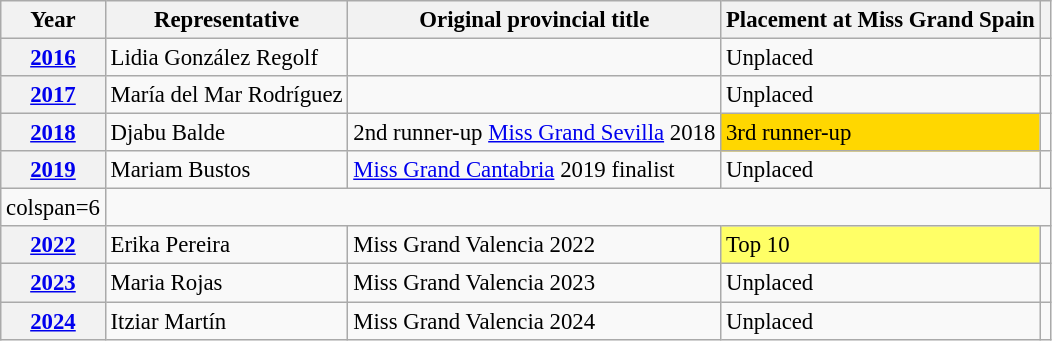<table class="wikitable defaultcenter col2left" style="font-size:95%;">
<tr>
<th>Year</th>
<th>Representative</th>
<th>Original provincial title</th>
<th>Placement at Miss Grand Spain</th>
<th></th>
</tr>
<tr>
<th><a href='#'>2016</a></th>
<td>Lidia González Regolf</td>
<td></td>
<td>Unplaced</td>
<td></td>
</tr>
<tr>
<th><a href='#'>2017</a></th>
<td>María del Mar Rodríguez</td>
<td></td>
<td>Unplaced</td>
<td></td>
</tr>
<tr>
<th><a href='#'>2018</a></th>
<td>Djabu Balde</td>
<td>2nd runner-up <a href='#'>Miss Grand Sevilla</a> 2018</td>
<td bgcolor=gold>3rd runner-up</td>
<td></td>
</tr>
<tr>
<th><a href='#'>2019</a></th>
<td>Mariam Bustos</td>
<td><a href='#'>Miss Grand Cantabria</a> 2019 finalist</td>
<td>Unplaced</td>
<td></td>
</tr>
<tr>
<td>colspan=6 </td>
</tr>
<tr>
<th><a href='#'>2022</a></th>
<td>Erika Pereira</td>
<td>Miss Grand Valencia 2022</td>
<td bgcolor=#FFFF66>Top 10</td>
<td></td>
</tr>
<tr>
<th><a href='#'>2023</a></th>
<td>Maria Rojas</td>
<td>Miss Grand Valencia 2023</td>
<td>Unplaced</td>
<td></td>
</tr>
<tr>
<th><a href='#'>2024</a></th>
<td>Itziar Martín</td>
<td>Miss Grand Valencia 2024</td>
<td>Unplaced</td>
<td></td>
</tr>
</table>
